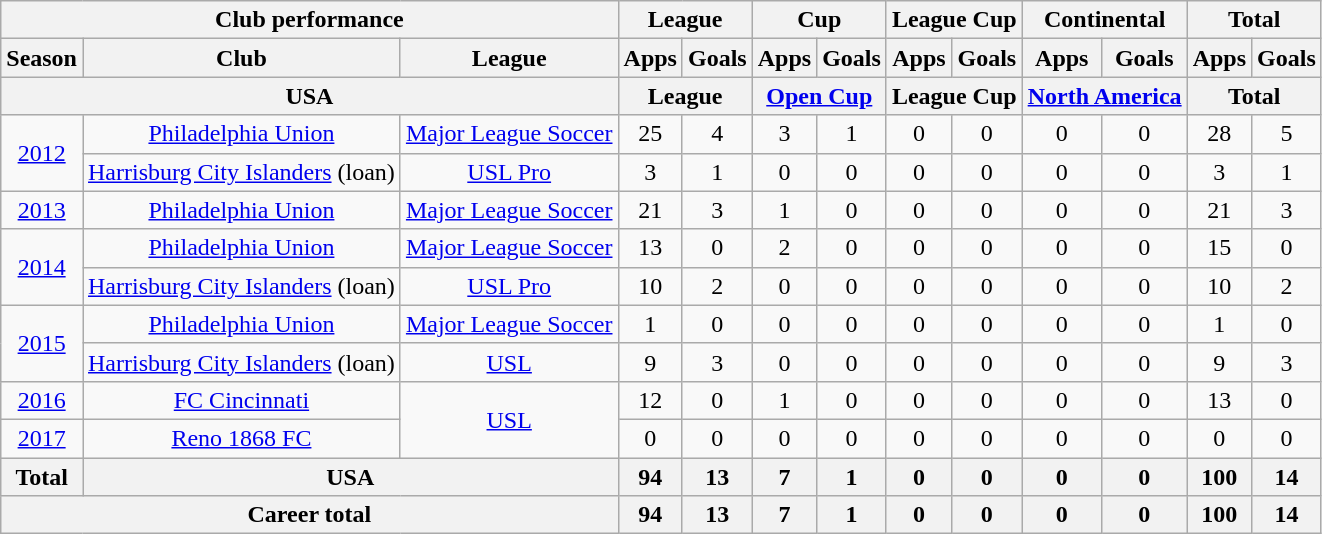<table class="wikitable" style="text-align:center">
<tr>
<th colspan=3>Club performance</th>
<th colspan=2>League</th>
<th colspan=2>Cup</th>
<th colspan=2>League Cup</th>
<th colspan=2>Continental</th>
<th colspan=2>Total</th>
</tr>
<tr>
<th>Season</th>
<th>Club</th>
<th>League</th>
<th>Apps</th>
<th>Goals</th>
<th>Apps</th>
<th>Goals</th>
<th>Apps</th>
<th>Goals</th>
<th>Apps</th>
<th>Goals</th>
<th>Apps</th>
<th>Goals</th>
</tr>
<tr>
<th colspan=3>USA</th>
<th colspan=2>League</th>
<th colspan=2><a href='#'>Open Cup</a></th>
<th colspan=2>League Cup</th>
<th colspan=2><a href='#'>North America</a></th>
<th colspan=2>Total</th>
</tr>
<tr>
<td rowspan="2"><a href='#'>2012</a></td>
<td><a href='#'>Philadelphia Union</a></td>
<td><a href='#'>Major League Soccer</a></td>
<td>25</td>
<td>4</td>
<td>3</td>
<td>1</td>
<td>0</td>
<td>0</td>
<td>0</td>
<td>0</td>
<td>28</td>
<td>5</td>
</tr>
<tr>
<td><a href='#'>Harrisburg City Islanders</a> (loan)</td>
<td><a href='#'>USL Pro</a></td>
<td>3</td>
<td>1</td>
<td>0</td>
<td>0</td>
<td>0</td>
<td>0</td>
<td>0</td>
<td>0</td>
<td>3</td>
<td>1</td>
</tr>
<tr>
<td><a href='#'>2013</a></td>
<td><a href='#'>Philadelphia Union</a></td>
<td><a href='#'>Major League Soccer</a></td>
<td>21</td>
<td>3</td>
<td>1</td>
<td>0</td>
<td>0</td>
<td>0</td>
<td>0</td>
<td>0</td>
<td>21</td>
<td>3</td>
</tr>
<tr>
<td rowspan="2"><a href='#'>2014</a></td>
<td><a href='#'>Philadelphia Union</a></td>
<td><a href='#'>Major League Soccer</a></td>
<td>13</td>
<td>0</td>
<td>2</td>
<td>0</td>
<td>0</td>
<td>0</td>
<td>0</td>
<td>0</td>
<td>15</td>
<td>0</td>
</tr>
<tr>
<td><a href='#'>Harrisburg City Islanders</a> (loan)</td>
<td><a href='#'>USL Pro</a></td>
<td>10</td>
<td>2</td>
<td>0</td>
<td>0</td>
<td>0</td>
<td>0</td>
<td>0</td>
<td>0</td>
<td>10</td>
<td>2</td>
</tr>
<tr>
<td rowspan="2"><a href='#'>2015</a></td>
<td><a href='#'>Philadelphia Union</a></td>
<td><a href='#'>Major League Soccer</a></td>
<td>1</td>
<td>0</td>
<td>0</td>
<td>0</td>
<td>0</td>
<td>0</td>
<td>0</td>
<td>0</td>
<td>1</td>
<td>0</td>
</tr>
<tr>
<td><a href='#'>Harrisburg City Islanders</a> (loan)</td>
<td><a href='#'>USL</a></td>
<td>9</td>
<td>3</td>
<td>0</td>
<td>0</td>
<td>0</td>
<td>0</td>
<td>0</td>
<td>0</td>
<td>9</td>
<td>3</td>
</tr>
<tr>
<td><a href='#'>2016</a></td>
<td><a href='#'>FC Cincinnati</a></td>
<td rowspan="2"><a href='#'>USL</a></td>
<td>12</td>
<td>0</td>
<td>1</td>
<td>0</td>
<td>0</td>
<td>0</td>
<td>0</td>
<td>0</td>
<td>13</td>
<td>0</td>
</tr>
<tr>
<td><a href='#'>2017</a></td>
<td><a href='#'>Reno 1868 FC</a></td>
<td>0</td>
<td>0</td>
<td>0</td>
<td>0</td>
<td>0</td>
<td>0</td>
<td>0</td>
<td>0</td>
<td>0</td>
<td>0</td>
</tr>
<tr>
<th>Total</th>
<th colspan=2>USA</th>
<th>94</th>
<th>13</th>
<th>7</th>
<th>1</th>
<th>0</th>
<th>0</th>
<th>0</th>
<th>0</th>
<th>100</th>
<th>14</th>
</tr>
<tr>
<th colspan=3>Career total</th>
<th>94</th>
<th>13</th>
<th>7</th>
<th>1</th>
<th>0</th>
<th>0</th>
<th>0</th>
<th>0</th>
<th>100</th>
<th>14</th>
</tr>
</table>
